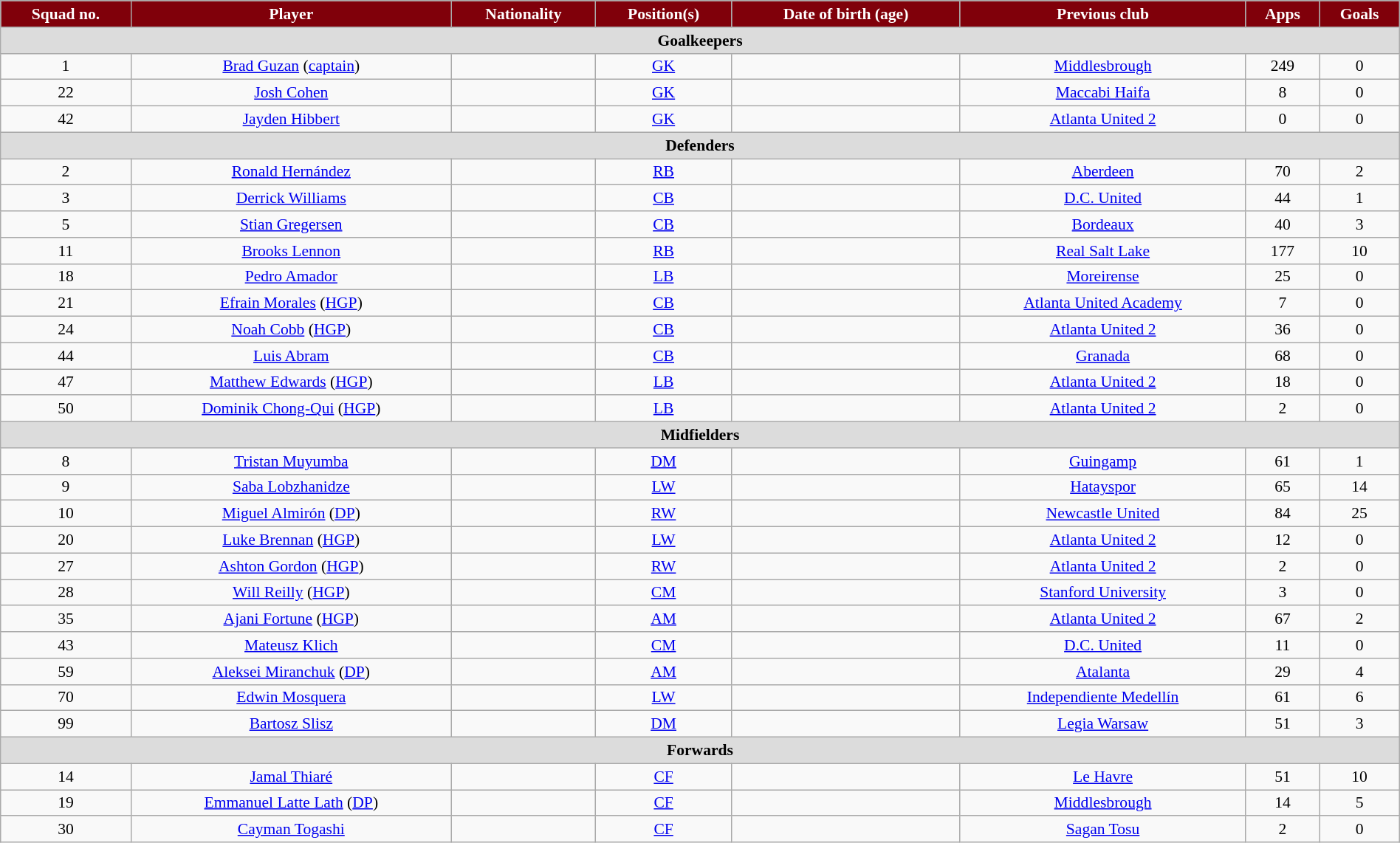<table class="wikitable" style="text-align:center; font-size:90%; width:100%;">
<tr>
<th style="background:#80000a; color:#fff; text-align:center;">Squad no.</th>
<th style="background:#80000a; color:#fff; text-align:center;">Player</th>
<th style="background:#80000a; color:#fff; text-align:center;">Nationality</th>
<th style="background:#80000a; color:#fff; text-align:center;">Position(s)</th>
<th style="background:#80000a; color:#fff; text-align:center;">Date of birth (age)</th>
<th style="background:#80000a; color:#fff; text-align:center;">Previous club</th>
<th style="background:#80000a; color:#fff; text-align:center;">Apps</th>
<th style="background:#80000a; color:#fff; text-align:center;">Goals</th>
</tr>
<tr>
<th colspan="8" style="background:#dcdcdc; text-align:center;">Goalkeepers</th>
</tr>
<tr>
<td>1</td>
<td><a href='#'>Brad Guzan</a> (<a href='#'>captain</a>)</td>
<td></td>
<td><a href='#'>GK</a></td>
<td></td>
<td> <a href='#'>Middlesbrough</a></td>
<td>249</td>
<td>0</td>
</tr>
<tr>
<td>22</td>
<td><a href='#'>Josh Cohen</a></td>
<td></td>
<td><a href='#'>GK</a></td>
<td></td>
<td> <a href='#'>Maccabi Haifa</a></td>
<td>8</td>
<td>0</td>
</tr>
<tr>
<td>42</td>
<td><a href='#'>Jayden Hibbert</a></td>
<td></td>
<td><a href='#'>GK</a></td>
<td></td>
<td> <a href='#'>Atlanta United 2</a></td>
<td>0</td>
<td>0</td>
</tr>
<tr>
<th colspan="8" style="background:#dcdcdc; text-align:center;">Defenders</th>
</tr>
<tr>
<td>2</td>
<td><a href='#'>Ronald Hernández</a></td>
<td></td>
<td><a href='#'>RB</a></td>
<td></td>
<td> <a href='#'>Aberdeen</a></td>
<td>70</td>
<td>2</td>
</tr>
<tr>
<td>3</td>
<td><a href='#'>Derrick Williams</a></td>
<td></td>
<td><a href='#'>CB</a></td>
<td></td>
<td> <a href='#'>D.C. United</a></td>
<td>44</td>
<td>1</td>
</tr>
<tr>
<td>5</td>
<td><a href='#'>Stian Gregersen</a></td>
<td></td>
<td><a href='#'>CB</a></td>
<td></td>
<td> <a href='#'>Bordeaux</a></td>
<td>40</td>
<td>3</td>
</tr>
<tr>
<td>11</td>
<td><a href='#'>Brooks Lennon</a></td>
<td></td>
<td><a href='#'>RB</a></td>
<td></td>
<td> <a href='#'>Real Salt Lake</a></td>
<td>177</td>
<td>10</td>
</tr>
<tr>
<td>18</td>
<td><a href='#'>Pedro Amador</a></td>
<td></td>
<td><a href='#'>LB</a></td>
<td></td>
<td> <a href='#'>Moreirense</a></td>
<td>25</td>
<td>0</td>
</tr>
<tr>
<td>21</td>
<td><a href='#'>Efrain Morales</a> (<a href='#'>HGP</a>)</td>
<td></td>
<td><a href='#'>CB</a></td>
<td></td>
<td> <a href='#'>Atlanta United Academy</a></td>
<td>7</td>
<td>0</td>
</tr>
<tr>
<td>24</td>
<td><a href='#'>Noah Cobb</a> (<a href='#'>HGP</a>)</td>
<td></td>
<td><a href='#'>CB</a></td>
<td></td>
<td> <a href='#'>Atlanta United 2</a></td>
<td>36</td>
<td>0</td>
</tr>
<tr>
<td>44</td>
<td><a href='#'>Luis Abram</a></td>
<td></td>
<td><a href='#'>CB</a></td>
<td></td>
<td> <a href='#'>Granada</a></td>
<td>68</td>
<td>0</td>
</tr>
<tr>
<td>47</td>
<td><a href='#'>Matthew Edwards</a> (<a href='#'>HGP</a>)</td>
<td></td>
<td><a href='#'>LB</a></td>
<td></td>
<td> <a href='#'>Atlanta United 2</a></td>
<td>18</td>
<td>0</td>
</tr>
<tr>
<td>50</td>
<td><a href='#'>Dominik Chong-Qui</a> (<a href='#'>HGP</a>)</td>
<td></td>
<td><a href='#'>LB</a></td>
<td></td>
<td> <a href='#'>Atlanta United 2</a></td>
<td>2</td>
<td>0</td>
</tr>
<tr>
<th colspan="8" style="background:#dcdcdc; text-align:center;">Midfielders</th>
</tr>
<tr>
<td>8</td>
<td><a href='#'>Tristan Muyumba</a></td>
<td></td>
<td><a href='#'>DM</a></td>
<td></td>
<td> <a href='#'>Guingamp</a></td>
<td>61</td>
<td>1</td>
</tr>
<tr>
<td>9</td>
<td><a href='#'>Saba Lobzhanidze</a></td>
<td></td>
<td><a href='#'>LW</a></td>
<td></td>
<td> <a href='#'>Hatayspor</a></td>
<td>65</td>
<td>14</td>
</tr>
<tr>
<td>10</td>
<td><a href='#'>Miguel Almirón</a> (<a href='#'>DP</a>)</td>
<td></td>
<td><a href='#'>RW</a></td>
<td></td>
<td> <a href='#'>Newcastle United</a></td>
<td>84</td>
<td>25</td>
</tr>
<tr>
<td>20</td>
<td><a href='#'>Luke Brennan</a> (<a href='#'>HGP</a>)</td>
<td></td>
<td><a href='#'>LW</a></td>
<td></td>
<td> <a href='#'>Atlanta United 2</a></td>
<td>12</td>
<td>0</td>
</tr>
<tr>
<td>27</td>
<td><a href='#'>Ashton Gordon</a> (<a href='#'>HGP</a>)</td>
<td></td>
<td><a href='#'>RW</a></td>
<td></td>
<td> <a href='#'>Atlanta United 2</a></td>
<td>2</td>
<td>0</td>
</tr>
<tr>
<td>28</td>
<td><a href='#'>Will Reilly</a> (<a href='#'>HGP</a>)</td>
<td></td>
<td><a href='#'>CM</a></td>
<td></td>
<td> <a href='#'>Stanford University</a></td>
<td>3</td>
<td>0</td>
</tr>
<tr>
<td>35</td>
<td><a href='#'>Ajani Fortune</a> (<a href='#'>HGP</a>)</td>
<td></td>
<td><a href='#'>AM</a></td>
<td></td>
<td> <a href='#'>Atlanta United 2</a></td>
<td>67</td>
<td>2</td>
</tr>
<tr>
<td>43</td>
<td><a href='#'>Mateusz Klich</a></td>
<td></td>
<td><a href='#'>CM</a></td>
<td></td>
<td> <a href='#'>D.C. United</a></td>
<td>11</td>
<td>0</td>
</tr>
<tr>
<td>59</td>
<td><a href='#'>Aleksei Miranchuk</a> (<a href='#'>DP</a>)</td>
<td></td>
<td><a href='#'>AM</a></td>
<td></td>
<td> <a href='#'>Atalanta</a></td>
<td>29</td>
<td>4</td>
</tr>
<tr>
<td>70</td>
<td><a href='#'>Edwin Mosquera</a></td>
<td></td>
<td><a href='#'>LW</a></td>
<td></td>
<td> <a href='#'>Independiente Medellín</a></td>
<td>61</td>
<td>6</td>
</tr>
<tr>
<td>99</td>
<td><a href='#'>Bartosz Slisz</a></td>
<td></td>
<td><a href='#'>DM</a></td>
<td></td>
<td> <a href='#'>Legia Warsaw</a></td>
<td>51</td>
<td>3</td>
</tr>
<tr>
<th colspan="8" style="background:#dcdcdc; text-align:center;">Forwards</th>
</tr>
<tr>
<td>14</td>
<td><a href='#'>Jamal Thiaré</a></td>
<td></td>
<td><a href='#'>CF</a></td>
<td></td>
<td> <a href='#'>Le Havre</a></td>
<td>51</td>
<td>10</td>
</tr>
<tr>
<td>19</td>
<td><a href='#'>Emmanuel Latte Lath</a> (<a href='#'>DP</a>)</td>
<td></td>
<td><a href='#'>CF</a></td>
<td></td>
<td> <a href='#'>Middlesbrough</a></td>
<td>14</td>
<td>5</td>
</tr>
<tr>
<td>30</td>
<td><a href='#'>Cayman Togashi</a></td>
<td></td>
<td><a href='#'>CF</a></td>
<td></td>
<td> <a href='#'>Sagan Tosu</a></td>
<td>2</td>
<td>0</td>
</tr>
</table>
